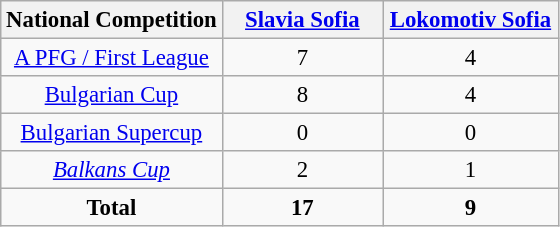<table class="wikitable" style="text-align:center;font-size:95%">
<tr>
<th>National Competition</th>
<th width="100"><a href='#'>Slavia Sofia</a></th>
<th width="110"><a href='#'>Lokomotiv Sofia</a></th>
</tr>
<tr>
<td><a href='#'>A PFG / First League</a></td>
<td>7</td>
<td>4</td>
</tr>
<tr>
<td><a href='#'>Bulgarian Cup</a></td>
<td>8</td>
<td>4</td>
</tr>
<tr>
<td><a href='#'>Bulgarian Supercup</a></td>
<td>0</td>
<td>0</td>
</tr>
<tr>
<td><em><a href='#'>Balkans Cup</a></em></td>
<td>2</td>
<td>1</td>
</tr>
<tr>
<td><strong>Total</strong></td>
<td><strong>17</strong></td>
<td><strong>9</strong></td>
</tr>
</table>
